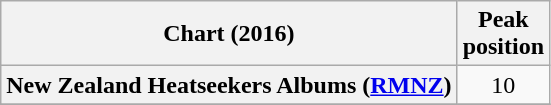<table class="wikitable sortable plainrowheaders" style="text-align:center">
<tr>
<th scope="col">Chart (2016)</th>
<th scope="col">Peak<br> position</th>
</tr>
<tr>
<th scope="row">New Zealand Heatseekers Albums (<a href='#'>RMNZ</a>)</th>
<td>10</td>
</tr>
<tr>
</tr>
</table>
